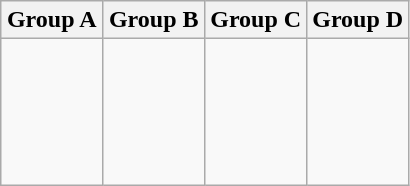<table class="wikitable">
<tr>
<th width=25%>Group A</th>
<th width=25%>Group B</th>
<th width=25%>Group C</th>
<th width=25%>Group D</th>
</tr>
<tr>
<td valign="top"><br><br>
<br>
<br>
<br>
</td>
<td valign="top"><br><br>
<br>
<br>
<br>
</td>
<td valign="top"><br><br>
<br>
<br>
<br>
</td>
<td valign="top"><br><br>
<br>
<br>
</td>
</tr>
</table>
